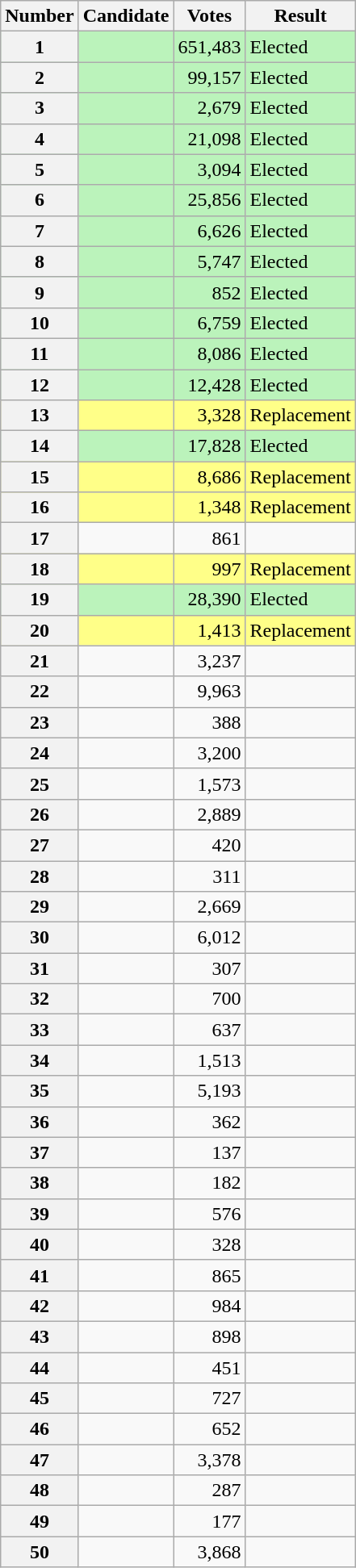<table class="wikitable sortable">
<tr>
<th scope="col">Number</th>
<th scope="col">Candidate</th>
<th scope="col">Votes</th>
<th scope="col">Result</th>
</tr>
<tr bgcolor=bbf3bb>
<th scope="row">1</th>
<td></td>
<td style="text-align:right">651,483</td>
<td>Elected</td>
</tr>
<tr bgcolor=bbf3bb>
<th scope="row">2</th>
<td></td>
<td style="text-align:right">99,157</td>
<td>Elected</td>
</tr>
<tr bgcolor=bbf3bb>
<th scope="row">3</th>
<td></td>
<td style="text-align:right">2,679</td>
<td>Elected</td>
</tr>
<tr bgcolor=bbf3bb>
<th scope="row">4</th>
<td></td>
<td style="text-align:right">21,098</td>
<td>Elected</td>
</tr>
<tr bgcolor=bbf3bb>
<th scope="row">5</th>
<td></td>
<td style="text-align:right">3,094</td>
<td>Elected</td>
</tr>
<tr bgcolor=bbf3bb>
<th scope="row">6</th>
<td></td>
<td style="text-align:right">25,856</td>
<td>Elected</td>
</tr>
<tr bgcolor=bbf3bb>
<th scope="row">7</th>
<td></td>
<td style="text-align:right">6,626</td>
<td>Elected</td>
</tr>
<tr bgcolor=bbf3bb>
<th scope="row">8</th>
<td></td>
<td style="text-align:right">5,747</td>
<td>Elected</td>
</tr>
<tr bgcolor=bbf3bb>
<th scope="row">9</th>
<td></td>
<td style="text-align:right">852</td>
<td>Elected</td>
</tr>
<tr bgcolor=bbf3bb>
<th scope="row">10</th>
<td></td>
<td style="text-align:right">6,759</td>
<td>Elected</td>
</tr>
<tr bgcolor=bbf3bb>
<th scope="row">11</th>
<td></td>
<td style="text-align:right">8,086</td>
<td>Elected</td>
</tr>
<tr bgcolor=bbf3bb>
<th scope="row">12</th>
<td></td>
<td style="text-align:right">12,428</td>
<td>Elected</td>
</tr>
<tr bgcolor=#FF8>
<th scope="row">13</th>
<td></td>
<td style="text-align:right">3,328</td>
<td>Replacement</td>
</tr>
<tr bgcolor=bbf3bb>
<th scope="row">14</th>
<td></td>
<td style="text-align:right">17,828</td>
<td>Elected</td>
</tr>
<tr bgcolor=#FF8>
<th scope="row">15</th>
<td></td>
<td style="text-align:right">8,686</td>
<td>Replacement</td>
</tr>
<tr bgcolor=#FF8>
<th scope="row">16</th>
<td></td>
<td style="text-align:right">1,348</td>
<td>Replacement</td>
</tr>
<tr>
<th scope="row">17</th>
<td></td>
<td style="text-align:right">861</td>
<td></td>
</tr>
<tr bgcolor=#FF8>
<th scope="row">18</th>
<td></td>
<td style="text-align:right">997</td>
<td>Replacement</td>
</tr>
<tr bgcolor=bbf3bb>
<th scope="row">19</th>
<td></td>
<td style="text-align:right">28,390</td>
<td>Elected</td>
</tr>
<tr bgcolor=#FF8>
<th scope="row">20</th>
<td></td>
<td style="text-align:right">1,413</td>
<td>Replacement</td>
</tr>
<tr>
<th scope="row">21</th>
<td></td>
<td style="text-align:right">3,237</td>
<td></td>
</tr>
<tr>
<th scope="row">22</th>
<td></td>
<td style="text-align:right">9,963</td>
<td></td>
</tr>
<tr>
<th scope="row">23</th>
<td></td>
<td style="text-align:right">388</td>
<td></td>
</tr>
<tr>
<th scope="row">24</th>
<td></td>
<td style="text-align:right">3,200</td>
<td></td>
</tr>
<tr>
<th scope="row">25</th>
<td></td>
<td style="text-align:right">1,573</td>
<td></td>
</tr>
<tr>
<th scope="row">26</th>
<td></td>
<td style="text-align:right">2,889</td>
<td></td>
</tr>
<tr>
<th scope="row">27</th>
<td></td>
<td style="text-align:right">420</td>
<td></td>
</tr>
<tr>
<th scope="row">28</th>
<td></td>
<td style="text-align:right">311</td>
<td></td>
</tr>
<tr>
<th scope="row">29</th>
<td></td>
<td style="text-align:right">2,669</td>
<td></td>
</tr>
<tr>
<th scope="row">30</th>
<td></td>
<td style="text-align:right">6,012</td>
<td></td>
</tr>
<tr>
<th scope="row">31</th>
<td></td>
<td style="text-align:right">307</td>
<td></td>
</tr>
<tr>
<th scope="row">32</th>
<td></td>
<td style="text-align:right">700</td>
<td></td>
</tr>
<tr>
<th scope="row">33</th>
<td></td>
<td style="text-align:right">637</td>
<td></td>
</tr>
<tr>
<th scope="row">34</th>
<td></td>
<td style="text-align:right">1,513</td>
<td></td>
</tr>
<tr>
<th scope="row">35</th>
<td></td>
<td style="text-align:right">5,193</td>
<td></td>
</tr>
<tr>
<th scope="row">36</th>
<td></td>
<td style="text-align:right">362</td>
<td></td>
</tr>
<tr>
<th scope="row">37</th>
<td></td>
<td style="text-align:right">137</td>
<td></td>
</tr>
<tr>
<th scope="row">38</th>
<td></td>
<td style="text-align:right">182</td>
<td></td>
</tr>
<tr>
<th scope="row">39</th>
<td></td>
<td style="text-align:right">576</td>
<td></td>
</tr>
<tr>
<th scope="row">40</th>
<td></td>
<td style="text-align:right">328</td>
<td></td>
</tr>
<tr>
<th scope="row">41</th>
<td></td>
<td style="text-align:right">865</td>
<td></td>
</tr>
<tr>
<th scope="row">42</th>
<td></td>
<td style="text-align:right">984</td>
<td></td>
</tr>
<tr>
<th scope="row">43</th>
<td></td>
<td style="text-align:right">898</td>
<td></td>
</tr>
<tr>
<th scope="row">44</th>
<td></td>
<td style="text-align:right">451</td>
<td></td>
</tr>
<tr>
<th scope="row">45</th>
<td></td>
<td style="text-align:right">727</td>
<td></td>
</tr>
<tr>
<th scope="row">46</th>
<td></td>
<td style="text-align:right">652</td>
<td></td>
</tr>
<tr>
<th scope="row">47</th>
<td></td>
<td style="text-align:right">3,378</td>
<td></td>
</tr>
<tr>
<th scope="row">48</th>
<td></td>
<td style="text-align:right">287</td>
<td></td>
</tr>
<tr>
<th scope="row">49</th>
<td></td>
<td style="text-align:right">177</td>
<td></td>
</tr>
<tr>
<th scope="row">50</th>
<td></td>
<td style="text-align:right">3,868</td>
<td></td>
</tr>
</table>
